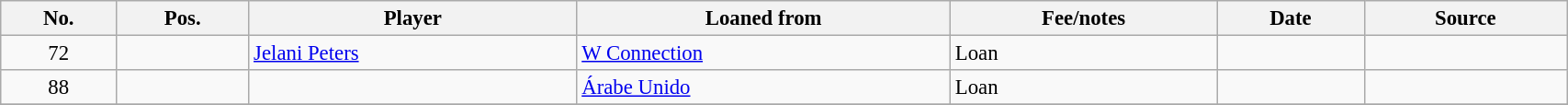<table class="wikitable sortable" style="width:90%; text-align:center; font-size:95%; text-align:left;">
<tr>
<th><strong>No.</strong></th>
<th><strong>Pos.</strong></th>
<th><strong>Player</strong></th>
<th><strong>Loaned from</strong></th>
<th><strong>Fee/notes</strong></th>
<th><strong>Date</strong></th>
<th><strong>Source</strong></th>
</tr>
<tr>
<td align=center>72</td>
<td align=center></td>
<td align=Peters, Jelani> <a href='#'>Jelani Peters</a></td>
<td> <a href='#'>W Connection</a></td>
<td>Loan</td>
<td></td>
<td></td>
</tr>
<tr>
<td align=center>88</td>
<td align=center></td>
<td></td>
<td> <a href='#'>Árabe Unido</a></td>
<td>Loan</td>
<td></td>
<td></td>
</tr>
<tr>
</tr>
</table>
